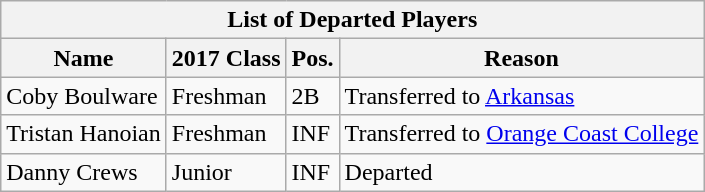<table class="wikitable collapsible">
<tr>
<th colspan="4">List of Departed Players</th>
</tr>
<tr>
<th>Name</th>
<th>2017 Class</th>
<th>Pos.</th>
<th>Reason</th>
</tr>
<tr>
<td>Coby Boulware</td>
<td>Freshman</td>
<td>2B</td>
<td>Transferred to <a href='#'>Arkansas</a></td>
</tr>
<tr>
<td>Tristan Hanoian</td>
<td>Freshman</td>
<td>INF</td>
<td>Transferred to <a href='#'>Orange Coast College</a></td>
</tr>
<tr>
<td>Danny Crews</td>
<td>Junior</td>
<td>INF</td>
<td>Departed</td>
</tr>
</table>
